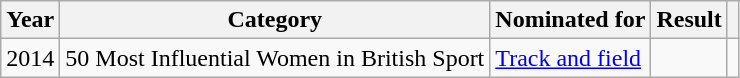<table class="wikitable plainrowheaders">
<tr>
<th scope="col">Year</th>
<th scope="col">Category</th>
<th scope="col">Nominated for</th>
<th scope="col">Result</th>
<th scope="col"></th>
</tr>
<tr>
<td align="center">2014</td>
<td>50 Most Influential Women in British Sport</td>
<td rowspan = "2"><a href='#'>Track and field</a></td>
<td></td>
<td></td>
</tr>
</table>
